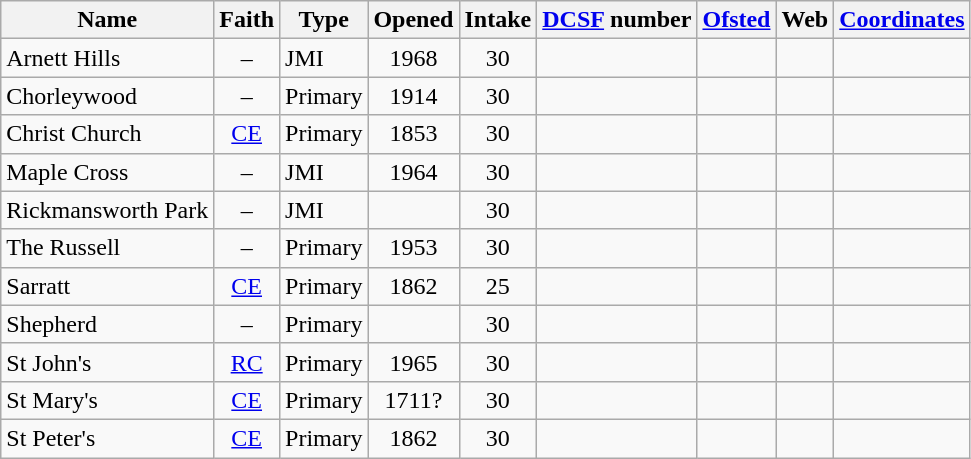<table class="wikitable" style="text-align:center">
<tr>
<th>Name</th>
<th>Faith</th>
<th>Type</th>
<th>Opened</th>
<th>Intake</th>
<th><a href='#'>DCSF</a> number</th>
<th><a href='#'>Ofsted</a></th>
<th>Web</th>
<th><a href='#'>Coordinates</a></th>
</tr>
<tr>
<td align="left">Arnett Hills</td>
<td>–</td>
<td align="left">JMI</td>
<td>1968</td>
<td>30</td>
<td></td>
<td></td>
<td></td>
<td></td>
</tr>
<tr>
<td align="left">Chorleywood</td>
<td>–</td>
<td align="left">Primary</td>
<td>1914</td>
<td>30</td>
<td></td>
<td></td>
<td></td>
<td></td>
</tr>
<tr>
<td align="left">Christ Church</td>
<td><a href='#'>CE</a></td>
<td align="left">Primary</td>
<td>1853</td>
<td>30</td>
<td></td>
<td></td>
<td></td>
<td></td>
</tr>
<tr>
<td align="left">Maple Cross</td>
<td>–</td>
<td align="left">JMI</td>
<td>1964</td>
<td>30</td>
<td></td>
<td></td>
<td></td>
<td></td>
</tr>
<tr>
<td align="left">Rickmansworth Park</td>
<td>–</td>
<td align="left">JMI</td>
<td></td>
<td>30</td>
<td></td>
<td></td>
<td></td>
<td></td>
</tr>
<tr>
<td align="left">The Russell</td>
<td>–</td>
<td align="left">Primary</td>
<td>1953</td>
<td>30</td>
<td></td>
<td></td>
<td></td>
<td></td>
</tr>
<tr>
<td align="left">Sarratt</td>
<td><a href='#'>CE</a></td>
<td align="left">Primary</td>
<td>1862</td>
<td>25</td>
<td></td>
<td></td>
<td></td>
<td></td>
</tr>
<tr>
<td align="left">Shepherd</td>
<td>–</td>
<td align="left">Primary</td>
<td></td>
<td>30</td>
<td></td>
<td></td>
<td></td>
<td></td>
</tr>
<tr>
<td align="left">St John's</td>
<td><a href='#'>RC</a></td>
<td align="left">Primary</td>
<td>1965</td>
<td>30</td>
<td></td>
<td></td>
<td></td>
<td></td>
</tr>
<tr>
<td align="left">St Mary's</td>
<td><a href='#'>CE</a></td>
<td align="left">Primary</td>
<td>1711?</td>
<td>30</td>
<td></td>
<td></td>
<td></td>
<td></td>
</tr>
<tr>
<td align="left">St Peter's</td>
<td><a href='#'>CE</a></td>
<td align="left">Primary</td>
<td>1862</td>
<td>30</td>
<td></td>
<td></td>
<td></td>
<td></td>
</tr>
</table>
